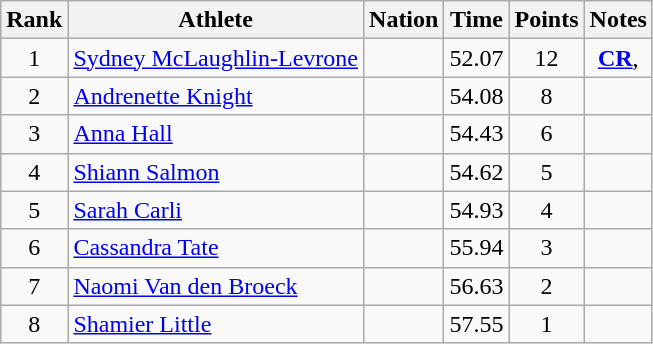<table class="wikitable mw-datatable sortable" style="text-align:center;">
<tr>
<th scope="col" style="width: 10px;">Rank</th>
<th scope="col">Athlete</th>
<th scope="col">Nation</th>
<th scope="col">Time</th>
<th scope="col">Points</th>
<th scope="col">Notes</th>
</tr>
<tr>
<td>1</td>
<td align="left"><a href='#'>Sydney McLaughlin-Levrone</a> </td>
<td align="left"></td>
<td>52.07</td>
<td>12</td>
<td><strong><a href='#'>CR</a></strong>, </td>
</tr>
<tr>
<td>2</td>
<td align="left"><a href='#'>Andrenette Knight</a> </td>
<td align="left"></td>
<td>54.08</td>
<td>8</td>
<td></td>
</tr>
<tr>
<td>3</td>
<td align="left"><a href='#'>Anna Hall</a> </td>
<td align="left"></td>
<td>54.43</td>
<td>6</td>
<td></td>
</tr>
<tr>
<td>4</td>
<td align="left"><a href='#'>Shiann Salmon</a> </td>
<td align="left"></td>
<td>54.62</td>
<td>5</td>
<td></td>
</tr>
<tr>
<td>5</td>
<td align="left"><a href='#'>Sarah Carli</a> </td>
<td align="left"></td>
<td>54.93</td>
<td>4</td>
<td></td>
</tr>
<tr>
<td>6</td>
<td align="left"><a href='#'>Cassandra Tate</a> </td>
<td align="left"></td>
<td>55.94</td>
<td>3</td>
<td></td>
</tr>
<tr>
<td>7</td>
<td align="left"><a href='#'>Naomi Van den Broeck</a> </td>
<td align="left"></td>
<td>56.63</td>
<td>2</td>
<td></td>
</tr>
<tr>
<td>8</td>
<td align="left"><a href='#'>Shamier Little</a> </td>
<td align="left"></td>
<td>57.55</td>
<td>1</td>
<td></td>
</tr>
</table>
